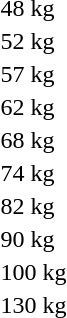<table>
<tr>
<td>48 kg</td>
<td></td>
<td></td>
<td></td>
</tr>
<tr>
<td>52 kg</td>
<td></td>
<td></td>
<td></td>
</tr>
<tr>
<td>57 kg</td>
<td></td>
<td></td>
<td></td>
</tr>
<tr>
<td>62 kg</td>
<td></td>
<td></td>
<td></td>
</tr>
<tr>
<td>68 kg</td>
<td></td>
<td></td>
<td></td>
</tr>
<tr>
<td>74 kg</td>
<td></td>
<td></td>
<td></td>
</tr>
<tr>
<td>82 kg</td>
<td></td>
<td></td>
<td></td>
</tr>
<tr>
<td>90 kg</td>
<td></td>
<td></td>
<td></td>
</tr>
<tr>
<td>100 kg</td>
<td></td>
<td></td>
<td></td>
</tr>
<tr>
<td>130 kg</td>
<td></td>
<td></td>
<td></td>
</tr>
</table>
